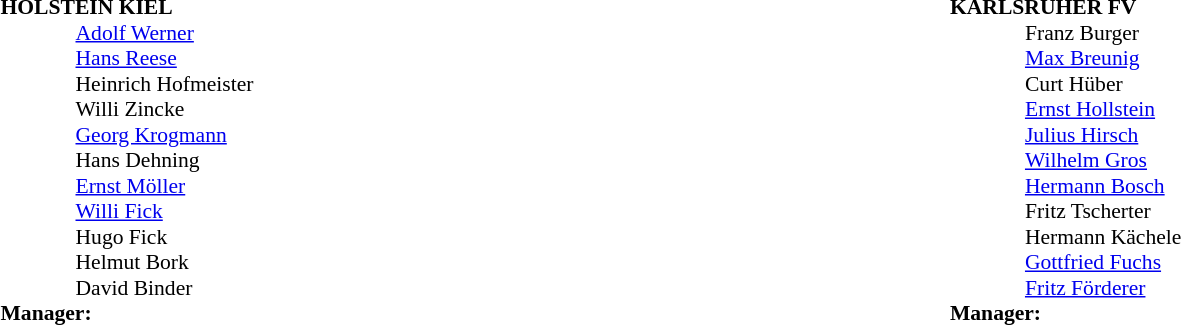<table width="100%">
<tr>
<td valign="top" width="50%"><br><table style="font-size: 90%" cellspacing="0" cellpadding="0">
<tr>
<td colspan="4"><strong>HOLSTEIN KIEL</strong></td>
</tr>
<tr>
<th width="25"></th>
<th width="25"></th>
</tr>
<tr>
<td></td>
<td><strong></strong></td>
<td> <a href='#'>Adolf Werner</a></td>
</tr>
<tr>
<td></td>
<td><strong></strong></td>
<td> <a href='#'>Hans Reese</a></td>
</tr>
<tr>
<td></td>
<td><strong></strong></td>
<td> Heinrich Hofmeister</td>
</tr>
<tr>
<td></td>
<td><strong></strong></td>
<td> Willi Zincke</td>
</tr>
<tr>
<td></td>
<td><strong></strong></td>
<td> <a href='#'>Georg Krogmann</a></td>
</tr>
<tr>
<td></td>
<td><strong></strong></td>
<td> Hans Dehning</td>
</tr>
<tr>
<td></td>
<td><strong></strong></td>
<td> <a href='#'>Ernst Möller</a></td>
</tr>
<tr>
<td></td>
<td><strong></strong></td>
<td> <a href='#'>Willi Fick</a></td>
</tr>
<tr>
<td></td>
<td><strong></strong></td>
<td> Hugo Fick</td>
</tr>
<tr>
<td></td>
<td><strong></strong></td>
<td> Helmut Bork</td>
</tr>
<tr>
<td></td>
<td><strong></strong></td>
<td> David Binder</td>
</tr>
<tr>
<td colspan=4><strong>Manager:</strong></td>
</tr>
<tr>
<td colspan="4"></td>
</tr>
</table>
</td>
<td valign="top"></td>
<td valign="top" width="50%"><br><table style="font-size: 90%" cellspacing="0" cellpadding="0">
<tr>
<td colspan="4"><strong>KARLSRUHER FV</strong></td>
</tr>
<tr>
<th width="25"></th>
<th width="25"></th>
</tr>
<tr>
<td></td>
<td><strong></strong></td>
<td> Franz Burger</td>
</tr>
<tr>
<td></td>
<td><strong></strong></td>
<td> <a href='#'>Max Breunig</a></td>
</tr>
<tr>
<td></td>
<td><strong></strong></td>
<td> Curt Hüber</td>
</tr>
<tr>
<td></td>
<td><strong></strong></td>
<td> <a href='#'>Ernst Hollstein</a></td>
</tr>
<tr>
<td></td>
<td><strong></strong></td>
<td> <a href='#'>Julius Hirsch</a></td>
</tr>
<tr>
<td></td>
<td><strong></strong></td>
<td> <a href='#'>Wilhelm Gros</a></td>
</tr>
<tr>
<td></td>
<td><strong></strong></td>
<td> <a href='#'>Hermann Bosch</a></td>
</tr>
<tr>
<td></td>
<td><strong></strong></td>
<td> Fritz Tscherter</td>
</tr>
<tr>
<td></td>
<td><strong></strong></td>
<td> Hermann Kächele</td>
</tr>
<tr>
<td></td>
<td><strong></strong></td>
<td> <a href='#'>Gottfried Fuchs</a></td>
</tr>
<tr>
<td></td>
<td><strong></strong></td>
<td> <a href='#'>Fritz Förderer</a></td>
</tr>
<tr>
<td colspan=4><strong>Manager:</strong></td>
</tr>
<tr>
<td colspan="4"></td>
</tr>
</table>
</td>
</tr>
</table>
